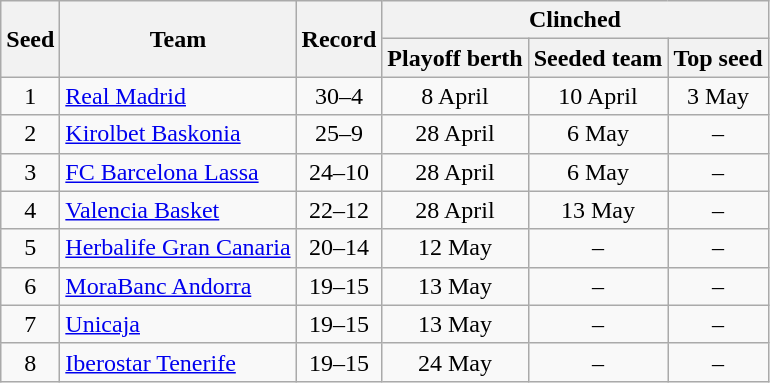<table class="wikitable" style="text-align:center">
<tr>
<th rowspan=2>Seed</th>
<th rowspan=2>Team</th>
<th rowspan=2>Record</th>
<th colspan=4>Clinched</th>
</tr>
<tr>
<th>Playoff berth</th>
<th>Seeded team</th>
<th>Top seed</th>
</tr>
<tr>
<td>1</td>
<td align=left><a href='#'>Real Madrid</a></td>
<td>30–4</td>
<td>8 April</td>
<td>10 April</td>
<td>3 May</td>
</tr>
<tr>
<td>2</td>
<td align=left><a href='#'>Kirolbet Baskonia</a></td>
<td>25–9</td>
<td>28 April</td>
<td>6 May</td>
<td>–</td>
</tr>
<tr>
<td>3</td>
<td align=left><a href='#'>FC Barcelona Lassa</a></td>
<td>24–10</td>
<td>28 April</td>
<td>6 May</td>
<td>–</td>
</tr>
<tr>
<td>4</td>
<td align=left><a href='#'>Valencia Basket</a></td>
<td>22–12</td>
<td>28 April</td>
<td>13 May</td>
<td>–</td>
</tr>
<tr>
<td>5</td>
<td align=left><a href='#'>Herbalife Gran Canaria</a></td>
<td>20–14</td>
<td>12 May</td>
<td>–</td>
<td>–</td>
</tr>
<tr>
<td>6</td>
<td align=left><a href='#'>MoraBanc Andorra</a></td>
<td>19–15</td>
<td>13 May</td>
<td>–</td>
<td>–</td>
</tr>
<tr>
<td>7</td>
<td align=left><a href='#'>Unicaja</a></td>
<td>19–15</td>
<td>13 May</td>
<td>–</td>
<td>–</td>
</tr>
<tr>
<td>8</td>
<td align=left><a href='#'>Iberostar Tenerife</a></td>
<td>19–15</td>
<td>24 May</td>
<td>–</td>
<td>–</td>
</tr>
</table>
